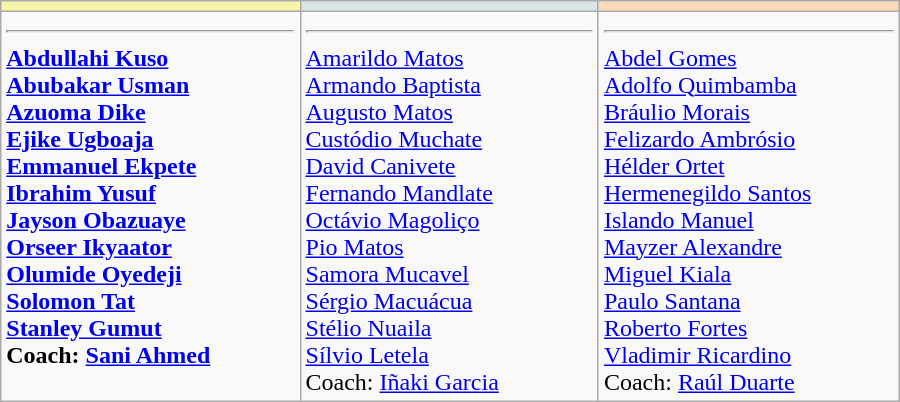<table width="600" class="wikitable">
<tr style="text-align:center;">
<td width="200" bgcolor="#F7F6A8"><strong></strong></td>
<td width="200" bgcolor="#DCE5E5"><strong></strong></td>
<td width="200" bgcolor="#FFDAB9"><strong></strong></td>
</tr>
<tr valign=top>
<td><strong> <hr> <a href='#'>Abdullahi Kuso</a><br> <a href='#'>Abubakar Usman</a><br> <a href='#'>Azuoma Dike</a><br> <a href='#'>Ejike Ugboaja</a><br> <a href='#'>Emmanuel Ekpete</a><br> <a href='#'>Ibrahim Yusuf</a><br> <a href='#'>Jayson Obazuaye</a><br> <a href='#'>Orseer Ikyaator</a><br> <a href='#'>Olumide Oyedeji</a><br> <a href='#'>Solomon Tat</a><br> <a href='#'>Stanley Gumut</a><br> Coach: <a href='#'>Sani Ahmed</a><br> </strong></td>
<td> <hr> <a href='#'>Amarildo Matos</a><br> <a href='#'>Armando Baptista</a><br> <a href='#'>Augusto Matos</a><br> <a href='#'>Custódio Muchate</a><br> <a href='#'>David Canivete</a><br> <a href='#'>Fernando Mandlate</a><br> <a href='#'>Octávio Magoliço</a><br> <a href='#'>Pio Matos</a><br> <a href='#'>Samora Mucavel</a><br> <a href='#'>Sérgio Macuácua</a><br> <a href='#'>Stélio Nuaila</a><br> <a href='#'>Sílvio Letela</a><br> Coach: <a href='#'>Iñaki Garcia</a><br></td>
<td> <hr> <a href='#'>Abdel Gomes</a><br> <a href='#'>Adolfo Quimbamba</a><br> <a href='#'>Bráulio Morais</a><br> <a href='#'>Felizardo Ambrósio</a><br> <a href='#'>Hélder Ortet</a><br> <a href='#'>Hermenegildo Santos</a><br> <a href='#'>Islando Manuel</a><br> <a href='#'>Mayzer Alexandre</a><br> <a href='#'>Miguel Kiala</a><br> <a href='#'>Paulo Santana</a><br> <a href='#'>Roberto Fortes</a><br> <a href='#'>Vladimir Ricardino</a><br> Coach: <a href='#'>Raúl Duarte</a><br></td>
</tr>
</table>
